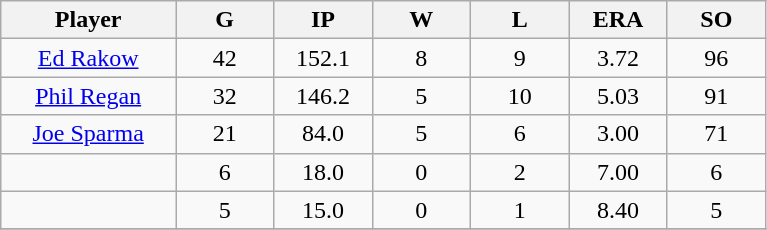<table class="wikitable sortable">
<tr>
<th bgcolor="#DDDDFF" width="16%">Player</th>
<th bgcolor="#DDDDFF" width="9%">G</th>
<th bgcolor="#DDDDFF" width="9%">IP</th>
<th bgcolor="#DDDDFF" width="9%">W</th>
<th bgcolor="#DDDDFF" width="9%">L</th>
<th bgcolor="#DDDDFF" width="9%">ERA</th>
<th bgcolor="#DDDDFF" width="9%">SO</th>
</tr>
<tr align="center">
<td><a href='#'>Ed Rakow</a></td>
<td>42</td>
<td>152.1</td>
<td>8</td>
<td>9</td>
<td>3.72</td>
<td>96</td>
</tr>
<tr align=center>
<td><a href='#'>Phil Regan</a></td>
<td>32</td>
<td>146.2</td>
<td>5</td>
<td>10</td>
<td>5.03</td>
<td>91</td>
</tr>
<tr align=center>
<td><a href='#'>Joe Sparma</a></td>
<td>21</td>
<td>84.0</td>
<td>5</td>
<td>6</td>
<td>3.00</td>
<td>71</td>
</tr>
<tr align=center>
<td></td>
<td>6</td>
<td>18.0</td>
<td>0</td>
<td>2</td>
<td>7.00</td>
<td>6</td>
</tr>
<tr align="center">
<td></td>
<td>5</td>
<td>15.0</td>
<td>0</td>
<td>1</td>
<td>8.40</td>
<td>5</td>
</tr>
<tr align="center">
</tr>
</table>
